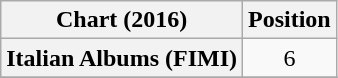<table class="wikitable plainrowheaders" style="text-align:center;">
<tr>
<th>Chart (2016)</th>
<th>Position</th>
</tr>
<tr>
<th scope="row">Italian Albums (FIMI)</th>
<td>6</td>
</tr>
<tr>
</tr>
</table>
